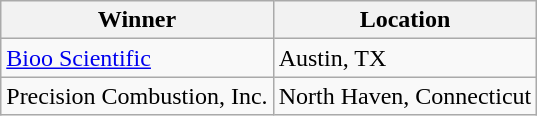<table class="wikitable">
<tr>
<th>Winner</th>
<th>Location</th>
</tr>
<tr>
<td><a href='#'>Bioo Scientific</a></td>
<td>Austin, TX</td>
</tr>
<tr>
<td>Precision Combustion, Inc.</td>
<td>North Haven, Connecticut</td>
</tr>
</table>
